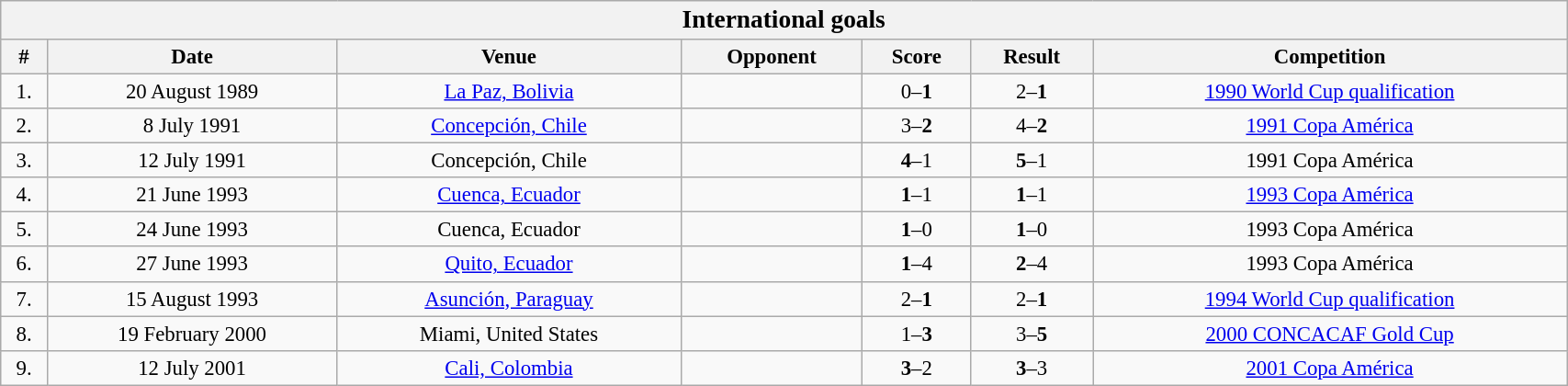<table class="wikitable collapsible collapsed" style=" text-align:center; font-size:95%;" width="90%">
<tr>
<th colspan=7><big>International goals</big></th>
</tr>
<tr>
<th>#</th>
<th>Date</th>
<th>Venue</th>
<th>Opponent</th>
<th>Score</th>
<th>Result</th>
<th>Competition</th>
</tr>
<tr>
<td>1.</td>
<td>20 August 1989</td>
<td><a href='#'>La Paz, Bolivia</a></td>
<td></td>
<td>0–<strong>1</strong></td>
<td>2–<strong>1</strong></td>
<td><a href='#'>1990 World Cup qualification</a></td>
</tr>
<tr>
<td>2.</td>
<td>8 July 1991</td>
<td><a href='#'>Concepción, Chile</a></td>
<td></td>
<td>3–<strong>2</strong></td>
<td>4–<strong>2</strong></td>
<td><a href='#'>1991 Copa América</a></td>
</tr>
<tr>
<td>3.</td>
<td>12 July 1991</td>
<td>Concepción, Chile</td>
<td></td>
<td><strong>4</strong>–1</td>
<td><strong>5</strong>–1</td>
<td>1991 Copa América</td>
</tr>
<tr>
<td>4.</td>
<td>21 June 1993</td>
<td><a href='#'>Cuenca, Ecuador</a></td>
<td></td>
<td><strong>1</strong>–1</td>
<td><strong>1</strong>–1</td>
<td><a href='#'>1993 Copa América</a></td>
</tr>
<tr>
<td>5.</td>
<td>24 June 1993</td>
<td>Cuenca, Ecuador</td>
<td></td>
<td><strong>1</strong>–0</td>
<td><strong>1</strong>–0</td>
<td>1993 Copa América</td>
</tr>
<tr>
<td>6.</td>
<td>27 June 1993</td>
<td><a href='#'>Quito, Ecuador</a></td>
<td></td>
<td><strong>1</strong>–4</td>
<td><strong>2</strong>–4</td>
<td>1993 Copa América</td>
</tr>
<tr>
<td>7.</td>
<td>15 August 1993</td>
<td><a href='#'>Asunción, Paraguay</a></td>
<td></td>
<td>2–<strong>1</strong></td>
<td>2–<strong>1</strong></td>
<td><a href='#'>1994 World Cup qualification</a></td>
</tr>
<tr>
<td>8.</td>
<td>19 February 2000</td>
<td>Miami, United States</td>
<td></td>
<td>1–<strong>3</strong></td>
<td>3–<strong>5</strong></td>
<td><a href='#'>2000 CONCACAF Gold Cup</a></td>
</tr>
<tr>
<td>9.</td>
<td>12 July 2001</td>
<td><a href='#'>Cali, Colombia</a></td>
<td></td>
<td><strong>3</strong>–2</td>
<td><strong>3</strong>–3</td>
<td><a href='#'>2001 Copa América</a></td>
</tr>
</table>
